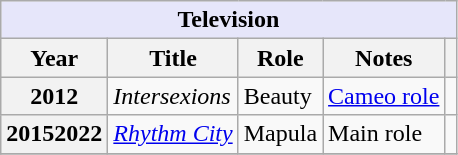<table class="wikitable">
<tr>
<th style="background:Lavender" colspan="5">Television</th>
</tr>
<tr>
<th>Year</th>
<th>Title</th>
<th>Role</th>
<th class="unsortable">Notes</th>
<th class="unsortable"></th>
</tr>
<tr>
<th>2012</th>
<td><em>Intersexions</em></td>
<td>Beauty</td>
<td><a href='#'>Cameo role</a></td>
<td></td>
</tr>
<tr>
<th>20152022</th>
<td><em><a href='#'>Rhythm City</a></em></td>
<td>Mapula</td>
<td>Main role</td>
<td></td>
</tr>
<tr>
</tr>
</table>
